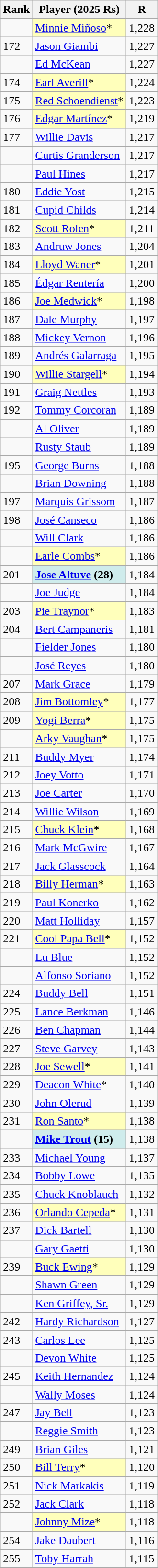<table class="wikitable" style="float:left;">
<tr style="white-space: nowrap;">
<th>Rank</th>
<th>Player (2025 Rs)</th>
<th>R</th>
</tr>
<tr>
<td></td>
<td style="background:#ffffbb;"><a href='#'>Minnie Miñoso</a>*</td>
<td>1,228</td>
</tr>
<tr>
<td>172</td>
<td><a href='#'>Jason Giambi</a></td>
<td>1,227</td>
</tr>
<tr>
<td></td>
<td><a href='#'>Ed McKean</a></td>
<td>1,227</td>
</tr>
<tr>
<td>174</td>
<td style="background:#ffffbb;"><a href='#'>Earl Averill</a>*</td>
<td>1,224</td>
</tr>
<tr>
<td>175</td>
<td style="background:#ffffbb;"><a href='#'>Red Schoendienst</a>*</td>
<td>1,223</td>
</tr>
<tr>
<td>176</td>
<td style="background:#ffffbb;"><a href='#'>Edgar Martínez</a>*</td>
<td>1,219</td>
</tr>
<tr>
<td>177</td>
<td><a href='#'>Willie Davis</a></td>
<td>1,217</td>
</tr>
<tr>
<td></td>
<td><a href='#'>Curtis Granderson</a></td>
<td>1,217</td>
</tr>
<tr>
<td></td>
<td><a href='#'>Paul Hines</a></td>
<td>1,217</td>
</tr>
<tr>
<td>180</td>
<td><a href='#'>Eddie Yost</a></td>
<td>1,215</td>
</tr>
<tr>
<td>181</td>
<td><a href='#'>Cupid Childs</a></td>
<td>1,214</td>
</tr>
<tr>
<td>182</td>
<td style="background:#ffffbb;"><a href='#'>Scott Rolen</a>*</td>
<td>1,211</td>
</tr>
<tr>
<td>183</td>
<td><a href='#'>Andruw Jones</a></td>
<td>1,204</td>
</tr>
<tr>
<td>184</td>
<td style="background:#ffffbb;"><a href='#'>Lloyd Waner</a>*</td>
<td>1,201</td>
</tr>
<tr>
<td>185</td>
<td><a href='#'>Édgar Rentería</a></td>
<td>1,200</td>
</tr>
<tr>
<td>186</td>
<td style="background:#ffffbb;"><a href='#'>Joe Medwick</a>*</td>
<td>1,198</td>
</tr>
<tr>
<td>187</td>
<td><a href='#'>Dale Murphy</a></td>
<td>1,197</td>
</tr>
<tr>
<td>188</td>
<td><a href='#'>Mickey Vernon</a></td>
<td>1,196</td>
</tr>
<tr>
<td>189</td>
<td><a href='#'>Andrés Galarraga</a></td>
<td>1,195</td>
</tr>
<tr>
<td>190</td>
<td style="background:#ffffbb;"><a href='#'>Willie Stargell</a>*</td>
<td>1,194</td>
</tr>
<tr>
<td>191</td>
<td><a href='#'>Graig Nettles</a></td>
<td>1,193</td>
</tr>
<tr>
<td>192</td>
<td><a href='#'>Tommy Corcoran</a></td>
<td>1,189</td>
</tr>
<tr>
<td></td>
<td><a href='#'>Al Oliver</a></td>
<td>1,189</td>
</tr>
<tr>
<td></td>
<td><a href='#'>Rusty Staub</a></td>
<td>1,189</td>
</tr>
<tr>
<td>195</td>
<td><a href='#'>George Burns</a></td>
<td>1,188</td>
</tr>
<tr>
<td></td>
<td><a href='#'>Brian Downing</a></td>
<td>1,188</td>
</tr>
<tr>
<td>197</td>
<td><a href='#'>Marquis Grissom</a></td>
<td>1,187</td>
</tr>
<tr>
<td>198</td>
<td><a href='#'>José Canseco</a></td>
<td>1,186</td>
</tr>
<tr>
<td></td>
<td><a href='#'>Will Clark</a></td>
<td>1,186</td>
</tr>
<tr>
<td></td>
<td style="background:#ffffbb;"><a href='#'>Earle Combs</a>*</td>
<td>1,186</td>
</tr>
<tr>
<td>201</td>
<td style="background:#cfecec;"><strong><a href='#'>Jose Altuve</a> (28)</strong></td>
<td>1,184</td>
</tr>
<tr>
<td></td>
<td><a href='#'>Joe Judge</a></td>
<td>1,184</td>
</tr>
<tr>
<td>203</td>
<td style="background:#ffffbb;"><a href='#'>Pie Traynor</a>*</td>
<td>1,183</td>
</tr>
<tr>
<td>204</td>
<td><a href='#'>Bert Campaneris</a></td>
<td>1,181</td>
</tr>
<tr>
<td></td>
<td><a href='#'>Fielder Jones</a></td>
<td>1,180</td>
</tr>
<tr>
<td></td>
<td><a href='#'>José Reyes</a></td>
<td>1,180</td>
</tr>
<tr>
<td>207</td>
<td><a href='#'>Mark Grace</a></td>
<td>1,179</td>
</tr>
<tr>
<td>208</td>
<td style="background:#ffffbb;"><a href='#'>Jim Bottomley</a>*</td>
<td>1,177</td>
</tr>
<tr>
<td>209</td>
<td style="background:#ffffbb;"><a href='#'>Yogi Berra</a>*</td>
<td>1,175</td>
</tr>
<tr>
<td></td>
<td style="background:#ffffbb;"><a href='#'>Arky Vaughan</a>*</td>
<td>1,175</td>
</tr>
<tr>
<td>211</td>
<td><a href='#'>Buddy Myer</a></td>
<td>1,174</td>
</tr>
<tr>
<td>212</td>
<td><a href='#'>Joey Votto</a></td>
<td>1,171</td>
</tr>
<tr>
<td>213</td>
<td><a href='#'>Joe Carter</a></td>
<td>1,170</td>
</tr>
<tr>
<td>214</td>
<td><a href='#'>Willie Wilson</a></td>
<td>1,169</td>
</tr>
<tr>
<td>215</td>
<td style="background:#ffffbb;"><a href='#'>Chuck Klein</a>*</td>
<td>1,168</td>
</tr>
<tr>
<td>216</td>
<td><a href='#'>Mark McGwire</a></td>
<td>1,167</td>
</tr>
<tr>
<td>217</td>
<td><a href='#'>Jack Glasscock</a></td>
<td>1,164</td>
</tr>
<tr>
<td>218</td>
<td style="background:#ffffbb;"><a href='#'>Billy Herman</a>*</td>
<td>1,163</td>
</tr>
<tr>
<td>219</td>
<td><a href='#'>Paul Konerko</a></td>
<td>1,162</td>
</tr>
<tr>
<td>220</td>
<td><a href='#'>Matt Holliday</a></td>
<td>1,157</td>
</tr>
<tr>
<td>221</td>
<td style="background:#ffffbb;"><a href='#'>Cool Papa Bell</a>*</td>
<td>1,152</td>
</tr>
<tr>
<td></td>
<td><a href='#'>Lu Blue</a></td>
<td>1,152</td>
</tr>
<tr>
<td></td>
<td><a href='#'>Alfonso Soriano</a></td>
<td>1,152</td>
</tr>
<tr>
<td>224</td>
<td><a href='#'>Buddy Bell</a></td>
<td>1,151</td>
</tr>
<tr>
<td>225</td>
<td><a href='#'>Lance Berkman</a></td>
<td>1,146</td>
</tr>
<tr>
<td>226</td>
<td><a href='#'>Ben Chapman</a></td>
<td>1,144</td>
</tr>
<tr>
<td>227</td>
<td><a href='#'>Steve Garvey</a></td>
<td>1,143</td>
</tr>
<tr>
<td>228</td>
<td style="background:#ffffbb;"><a href='#'>Joe Sewell</a>*</td>
<td>1,141</td>
</tr>
<tr>
<td>229</td>
<td><a href='#'>Deacon White</a>*</td>
<td>1,140</td>
</tr>
<tr>
<td>230</td>
<td><a href='#'>John Olerud</a></td>
<td>1,139</td>
</tr>
<tr>
<td>231</td>
<td style="background:#ffffbb;"><a href='#'>Ron Santo</a>*</td>
<td>1,138</td>
</tr>
<tr>
<td></td>
<td style="background:#cfecec;"><strong><a href='#'>Mike Trout</a> (15)</strong></td>
<td>1,138</td>
</tr>
<tr>
<td>233</td>
<td><a href='#'>Michael Young</a></td>
<td>1,137</td>
</tr>
<tr>
<td>234</td>
<td><a href='#'>Bobby Lowe</a></td>
<td>1,135</td>
</tr>
<tr>
<td>235</td>
<td><a href='#'>Chuck Knoblauch</a></td>
<td>1,132</td>
</tr>
<tr>
<td>236</td>
<td style="background:#ffffbb;"><a href='#'>Orlando Cepeda</a>*</td>
<td>1,131</td>
</tr>
<tr>
<td>237</td>
<td><a href='#'>Dick Bartell</a></td>
<td>1,130</td>
</tr>
<tr>
<td></td>
<td><a href='#'>Gary Gaetti</a></td>
<td>1,130</td>
</tr>
<tr>
<td>239</td>
<td style="background:#ffffbb;"><a href='#'>Buck Ewing</a>*</td>
<td>1,129</td>
</tr>
<tr>
<td></td>
<td><a href='#'>Shawn Green</a></td>
<td>1,129</td>
</tr>
<tr>
<td></td>
<td><a href='#'>Ken Griffey, Sr.</a></td>
<td>1,129</td>
</tr>
<tr>
<td>242</td>
<td><a href='#'>Hardy Richardson</a></td>
<td>1,127</td>
</tr>
<tr>
<td>243</td>
<td><a href='#'>Carlos Lee</a></td>
<td>1,125</td>
</tr>
<tr>
<td></td>
<td><a href='#'>Devon White</a></td>
<td>1,125</td>
</tr>
<tr>
<td>245</td>
<td><a href='#'>Keith Hernandez</a></td>
<td>1,124</td>
</tr>
<tr>
<td></td>
<td><a href='#'>Wally Moses</a></td>
<td>1,124</td>
</tr>
<tr>
<td>247</td>
<td><a href='#'>Jay Bell</a></td>
<td>1,123</td>
</tr>
<tr>
<td></td>
<td><a href='#'>Reggie Smith</a></td>
<td>1,123</td>
</tr>
<tr>
<td>249</td>
<td><a href='#'>Brian Giles</a></td>
<td>1,121</td>
</tr>
<tr>
<td>250</td>
<td style="background:#ffffbb;"><a href='#'>Bill Terry</a>*</td>
<td>1,120</td>
</tr>
<tr>
<td>251</td>
<td><a href='#'>Nick Markakis</a></td>
<td>1,119</td>
</tr>
<tr>
<td>252</td>
<td><a href='#'>Jack Clark</a></td>
<td>1,118</td>
</tr>
<tr>
<td></td>
<td style="background:#ffffbb;"><a href='#'>Johnny Mize</a>*</td>
<td>1,118</td>
</tr>
<tr>
<td>254</td>
<td><a href='#'>Jake Daubert</a></td>
<td>1,116</td>
</tr>
<tr>
<td>255</td>
<td><a href='#'>Toby Harrah</a></td>
<td>1,115</td>
</tr>
</table>
